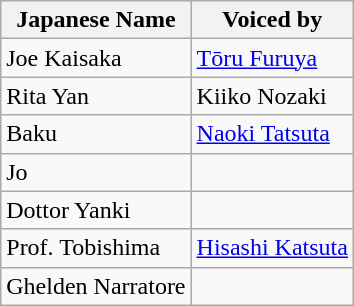<table class="wikitable">
<tr>
<th>Japanese Name</th>
<th>Voiced by</th>
</tr>
<tr>
<td>Joe Kaisaka</td>
<td><a href='#'>Tōru Furuya</a></td>
</tr>
<tr>
<td>Rita Yan</td>
<td>Kiiko Nozaki</td>
</tr>
<tr>
<td>Baku</td>
<td><a href='#'>Naoki Tatsuta</a></td>
</tr>
<tr>
<td>Jo</td>
<td></td>
</tr>
<tr>
<td>Dottor Yanki</td>
<td></td>
</tr>
<tr>
<td>Prof. Tobishima</td>
<td><a href='#'>Hisashi Katsuta</a></td>
</tr>
<tr>
<td>Ghelden Narratore</td>
<td></td>
</tr>
</table>
